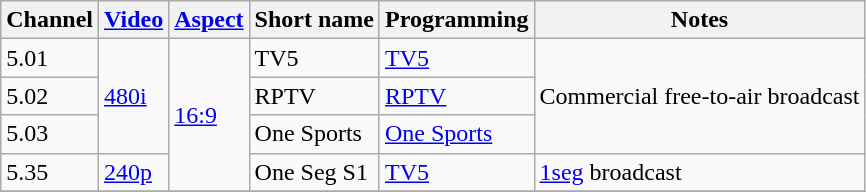<table class="wikitable">
<tr>
<th>Channel</th>
<th><a href='#'>Video</a></th>
<th><a href='#'>Aspect</a></th>
<th>Short name</th>
<th>Programming</th>
<th>Notes</th>
</tr>
<tr>
<td>5.01</td>
<td rowspan="3"><a href='#'>480i</a></td>
<td rowspan="4"><a href='#'>16:9</a></td>
<td>TV5</td>
<td><a href='#'>TV5</a> </td>
<td rowspan="3">Commercial free-to-air broadcast</td>
</tr>
<tr>
<td>5.02</td>
<td>RPTV</td>
<td><a href='#'>RPTV</a></td>
</tr>
<tr>
<td>5.03</td>
<td>One Sports</td>
<td><a href='#'>One Sports</a></td>
</tr>
<tr>
<td>5.35</td>
<td><a href='#'>240p</a></td>
<td>One Seg S1</td>
<td><a href='#'>TV5</a></td>
<td><a href='#'>1seg</a> broadcast</td>
</tr>
<tr>
</tr>
</table>
